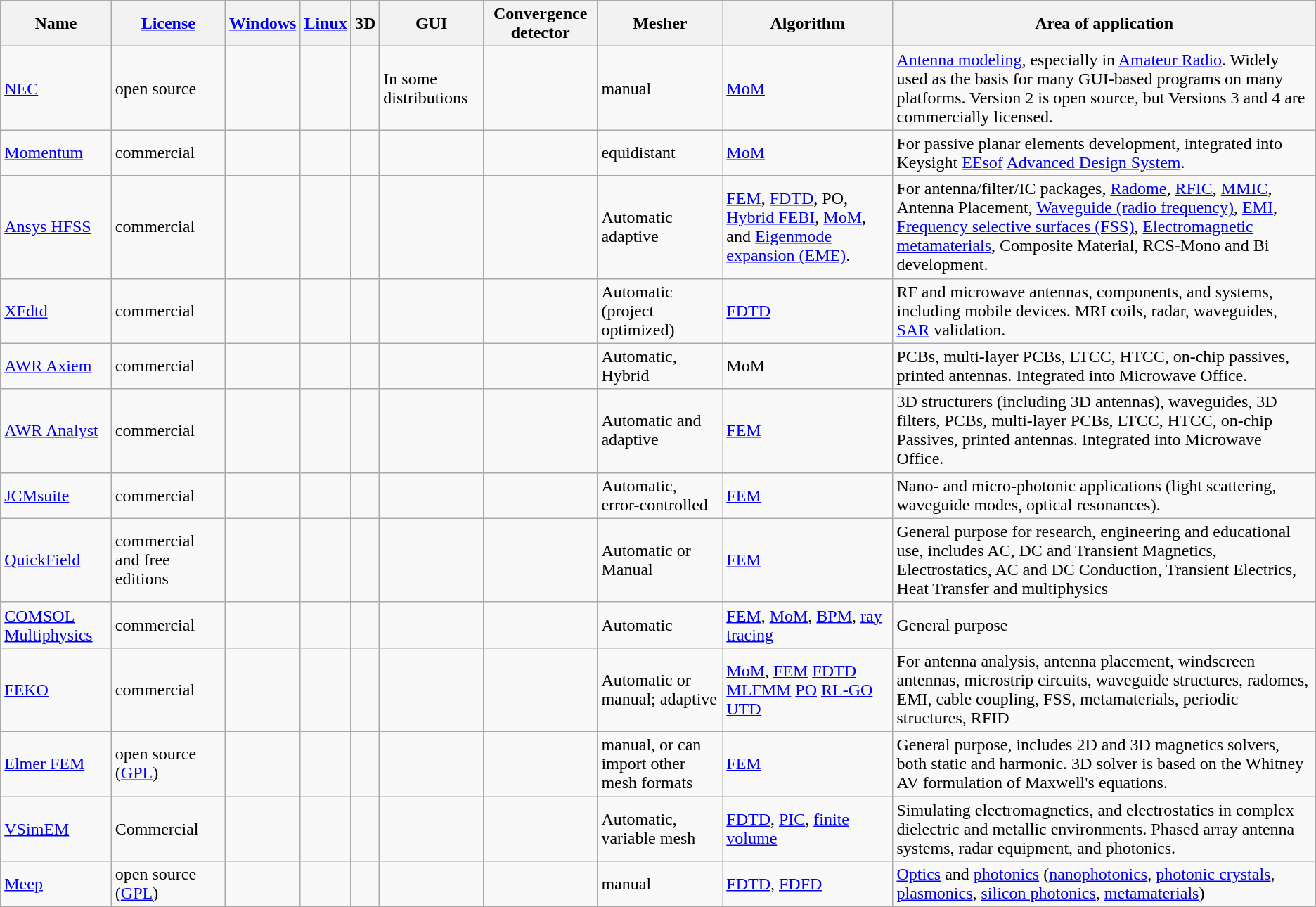<table class="wikitable sortable">
<tr>
<th>Name</th>
<th><a href='#'>License</a></th>
<th><a href='#'>Windows</a></th>
<th><a href='#'>Linux</a></th>
<th>3D</th>
<th>GUI</th>
<th>Convergence detector</th>
<th>Mesher</th>
<th>Algorithm</th>
<th>Area of application</th>
</tr>
<tr>
<td><a href='#'>NEC</a></td>
<td>open source</td>
<td></td>
<td></td>
<td></td>
<td>In some distributions</td>
<td></td>
<td>manual</td>
<td><a href='#'>MoM</a></td>
<td><a href='#'>Antenna modeling</a>, especially in <a href='#'>Amateur Radio</a>. Widely used as the basis for many GUI-based programs on many platforms. Version 2 is open source, but Versions 3 and 4 are commercially licensed.</td>
</tr>
<tr>
<td><a href='#'>Momentum</a></td>
<td>commercial</td>
<td></td>
<td></td>
<td></td>
<td></td>
<td></td>
<td>equidistant</td>
<td><a href='#'>MoM</a></td>
<td>For passive planar elements development, integrated into Keysight <a href='#'>EEsof</a> <a href='#'>Advanced Design System</a>.</td>
</tr>
<tr>
<td><a href='#'>Ansys HFSS</a></td>
<td>commercial</td>
<td></td>
<td></td>
<td></td>
<td></td>
<td></td>
<td>Automatic adaptive</td>
<td><a href='#'>FEM</a>, <a href='#'>FDTD</a>, PO, <a href='#'>Hybrid FEBI</a>, <a href='#'>MoM</a>, and <a href='#'>Eigenmode expansion (EME)</a>.</td>
<td>For antenna/filter/IC packages, <a href='#'>Radome</a>, <a href='#'>RFIC</a>, <a href='#'>MMIC</a>, Antenna Placement, <a href='#'>Waveguide (radio frequency)</a>, <a href='#'>EMI</a>, <a href='#'>Frequency selective surfaces (FSS)</a>, <a href='#'>Electromagnetic metamaterials</a>, Composite Material, RCS-Mono and Bi development.</td>
</tr>
<tr>
<td><a href='#'>XFdtd</a></td>
<td>commercial</td>
<td></td>
<td></td>
<td></td>
<td></td>
<td></td>
<td>Automatic (project optimized)</td>
<td><a href='#'>FDTD</a></td>
<td>RF and microwave antennas, components, and systems, including mobile devices. MRI coils, radar, waveguides, <a href='#'>SAR</a> validation.</td>
</tr>
<tr>
<td><a href='#'>AWR Axiem</a></td>
<td>commercial</td>
<td></td>
<td></td>
<td></td>
<td></td>
<td></td>
<td>Automatic, Hybrid</td>
<td>MoM</td>
<td>PCBs, multi-layer PCBs, LTCC, HTCC, on-chip passives, printed antennas. Integrated into Microwave Office.</td>
</tr>
<tr>
<td><a href='#'>AWR Analyst</a></td>
<td>commercial</td>
<td></td>
<td></td>
<td></td>
<td></td>
<td></td>
<td>Automatic and adaptive</td>
<td><a href='#'>FEM</a></td>
<td>3D structurers (including 3D antennas), waveguides, 3D filters, PCBs, multi-layer PCBs, LTCC, HTCC, on-chip Passives, printed antennas. Integrated into Microwave Office.</td>
</tr>
<tr>
<td><a href='#'>JCMsuite</a></td>
<td>commercial</td>
<td></td>
<td></td>
<td></td>
<td></td>
<td></td>
<td>Automatic, error-controlled</td>
<td><a href='#'>FEM</a></td>
<td>Nano- and micro-photonic applications (light scattering, waveguide modes, optical resonances).</td>
</tr>
<tr>
<td><a href='#'>QuickField</a></td>
<td>commercial and free editions</td>
<td></td>
<td></td>
<td></td>
<td></td>
<td></td>
<td>Automatic or Manual</td>
<td><a href='#'>FEM</a></td>
<td>General purpose for research, engineering and educational use, includes AC, DC and Transient Magnetics, Electrostatics, AC and DC Conduction, Transient Electrics, Heat Transfer and multiphysics</td>
</tr>
<tr>
<td><a href='#'>COMSOL Multiphysics</a></td>
<td>commercial</td>
<td></td>
<td></td>
<td></td>
<td></td>
<td></td>
<td>Automatic</td>
<td><a href='#'>FEM</a>, <a href='#'>MoM</a>, <a href='#'>BPM</a>, <a href='#'>ray tracing</a></td>
<td>General purpose</td>
</tr>
<tr>
<td><a href='#'>FEKO</a></td>
<td>commercial</td>
<td></td>
<td></td>
<td></td>
<td></td>
<td></td>
<td>Automatic or manual; adaptive</td>
<td><a href='#'>MoM</a>, <a href='#'>FEM</a> <a href='#'>FDTD</a> <a href='#'>MLFMM</a> <a href='#'>PO</a> <a href='#'>RL-GO</a> <a href='#'>UTD</a></td>
<td>For antenna analysis, antenna placement, windscreen antennas, microstrip circuits, waveguide structures, radomes, EMI, cable coupling, FSS, metamaterials, periodic structures, RFID</td>
</tr>
<tr>
<td><a href='#'>Elmer FEM</a></td>
<td>open source (<a href='#'>GPL</a>)</td>
<td></td>
<td></td>
<td></td>
<td></td>
<td></td>
<td>manual, or can import other mesh formats</td>
<td><a href='#'>FEM</a></td>
<td>General purpose, includes 2D and 3D magnetics solvers, both static and harmonic. 3D solver is based on the Whitney AV formulation of Maxwell's equations.</td>
</tr>
<tr>
<td><a href='#'>VSimEM</a></td>
<td>Commercial</td>
<td></td>
<td></td>
<td></td>
<td></td>
<td></td>
<td>Automatic, variable mesh</td>
<td><a href='#'>FDTD</a>, <a href='#'>PIC</a>, <a href='#'>finite volume</a></td>
<td>Simulating electromagnetics, and electrostatics in complex dielectric and metallic environments. Phased array antenna systems, radar equipment, and photonics.</td>
</tr>
<tr>
<td><a href='#'>Meep</a></td>
<td>open source (<a href='#'>GPL</a>)</td>
<td></td>
<td></td>
<td></td>
<td></td>
<td></td>
<td>manual</td>
<td><a href='#'>FDTD</a>, <a href='#'>FDFD</a></td>
<td><a href='#'>Optics</a> and <a href='#'>photonics</a> (<a href='#'>nanophotonics</a>, <a href='#'>photonic crystals</a>, <a href='#'>plasmonics</a>, <a href='#'>silicon photonics</a>, <a href='#'>metamaterials</a>)</td>
</tr>
</table>
